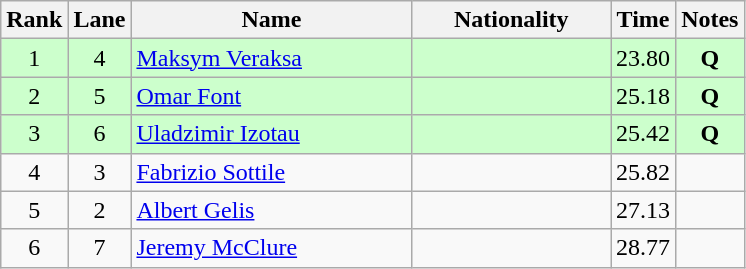<table class="wikitable sortable" style="text-align:center">
<tr>
<th>Rank</th>
<th>Lane</th>
<th style="width:180px">Name</th>
<th style="width:125px">Nationality</th>
<th>Time</th>
<th>Notes</th>
</tr>
<tr style="background:#cfc;">
<td>1</td>
<td>4</td>
<td style="text-align:left;"><a href='#'>Maksym Veraksa</a></td>
<td style="text-align:left;"></td>
<td>23.80</td>
<td><strong>Q</strong></td>
</tr>
<tr style="background:#cfc;">
<td>2</td>
<td>5</td>
<td style="text-align:left;"><a href='#'>Omar Font</a></td>
<td style="text-align:left;"></td>
<td>25.18</td>
<td><strong>Q</strong></td>
</tr>
<tr style="background:#cfc;">
<td>3</td>
<td>6</td>
<td style="text-align:left;"><a href='#'>Uladzimir Izotau</a></td>
<td style="text-align:left;"></td>
<td>25.42</td>
<td><strong>Q</strong></td>
</tr>
<tr>
<td>4</td>
<td>3</td>
<td style="text-align:left;"><a href='#'>Fabrizio Sottile</a></td>
<td style="text-align:left;"></td>
<td>25.82</td>
<td></td>
</tr>
<tr>
<td>5</td>
<td>2</td>
<td style="text-align:left;"><a href='#'>Albert Gelis</a></td>
<td style="text-align:left;"></td>
<td>27.13</td>
<td></td>
</tr>
<tr>
<td>6</td>
<td>7</td>
<td style="text-align:left;"><a href='#'>Jeremy McClure</a></td>
<td style="text-align:left;"></td>
<td>28.77</td>
<td></td>
</tr>
</table>
